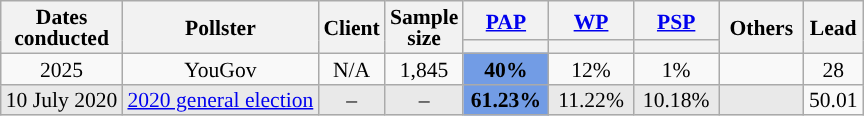<table class="wikitable sortable  mw-datatable" style="text-align:center; font-size:90%; line-height:14px;">
<tr>
<th rowspan="2">Dates<br>conducted</th>
<th rowspan="2">Pollster</th>
<th rowspan="2">Client</th>
<th rowspan="2" data-sort-type="number">Sample<br>size</th>
<th class="unsortable" style="width:50px;"><a href='#'>PAP</a></th>
<th class="unsortable" style="width:50px;"><a href='#'>WP</a></th>
<th class="unsortable" style="width:50px;"><a href='#'>PSP</a></th>
<th rowspan="2" class="unsortable" style="width:50px;">Others</th>
<th rowspan="2" data-sort-type="number">Lead</th>
</tr>
<tr>
<th data-sort-type="number" style="background:"></th>
<th data-sort-type="number" style="background:"></th>
<th data-sort-type="number" style="background:"></th>
</tr>
<tr>
<td> 2025</td>
<td>YouGov</td>
<td>N/A</td>
<td>1,845</td>
<td style="background:#729CE5; color:black;"><strong>40%</strong></td>
<td>12%</td>
<td>1%</td>
<td></td>
<td style="background:">28</td>
</tr>
<tr>
<td style="background:#e9e9e9;">10 July 2020</td>
<td style="background:#e9e9e9;" data-sort-value="2020-07-10"><a href='#'>2020 general election</a></td>
<td style="background:#e9e9e9;">–</td>
<td style="background:#e9e9e9;">–</td>
<td style="background:#729CE5; color:black;"><strong>61.23%</strong></td>
<td style="background:#e9e9e9;">11.22%</td>
<td style="background:#e9e9e9;">10.18%</td>
<td style="background:#e9e9e9;"></td>
<td style="background:">50.01</td>
</tr>
</table>
